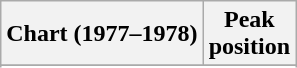<table class="wikitable sortable plainrowheaders" style="text-align:center">
<tr>
<th>Chart (1977–1978)</th>
<th>Peak<br>position</th>
</tr>
<tr>
</tr>
<tr>
</tr>
<tr>
</tr>
<tr>
</tr>
</table>
